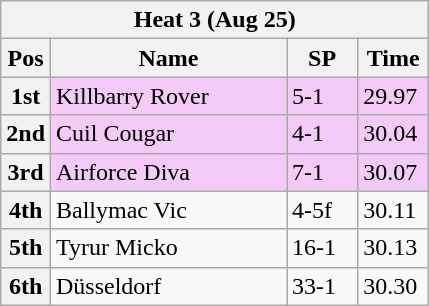<table class="wikitable">
<tr>
<th colspan="6">Heat 3 (Aug 25)</th>
</tr>
<tr>
<th width=20>Pos</th>
<th width=150>Name</th>
<th width=40>SP</th>
<th width=40>Time</th>
</tr>
<tr style="background: #f4caf9;">
<th>1st</th>
<td>Killbarry Rover</td>
<td>5-1</td>
<td>29.97</td>
</tr>
<tr style="background: #f4caf9;">
<th>2nd</th>
<td>Cuil Cougar</td>
<td>4-1</td>
<td>30.04</td>
</tr>
<tr style="background: #f4caf9;">
<th>3rd</th>
<td>Airforce Diva</td>
<td>7-1</td>
<td>30.07</td>
</tr>
<tr>
<th>4th</th>
<td>Ballymac Vic</td>
<td>4-5f</td>
<td>30.11</td>
</tr>
<tr>
<th>5th</th>
<td>Tyrur Micko</td>
<td>16-1</td>
<td>30.13</td>
</tr>
<tr>
<th>6th</th>
<td>Düsseldorf</td>
<td>33-1</td>
<td>30.30</td>
</tr>
</table>
